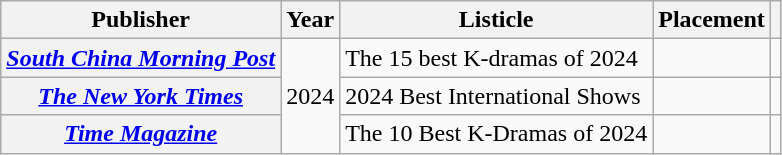<table class="wikitable plainrowheaders" style="text-align:center">
<tr>
<th scope="col">Publisher</th>
<th scope="col">Year</th>
<th scope="col">Listicle</th>
<th scope="col">Placement</th>
<th scope="col" class="unsortable"></th>
</tr>
<tr>
<th scope="row"><em><a href='#'>South China Morning Post</a></em></th>
<td rowspan="3">2024</td>
<td style="text-align:left">The 15 best K-dramas of 2024</td>
<td></td>
<td></td>
</tr>
<tr>
<th scope="row"><em><a href='#'>The New York Times</a></em></th>
<td style="text-align:left">2024 Best International Shows</td>
<td></td>
<td></td>
</tr>
<tr>
<th scope="row"><em><a href='#'>Time Magazine</a></em></th>
<td style="text-align:left">The 10 Best K-Dramas of 2024</td>
<td></td>
<td></td>
</tr>
</table>
